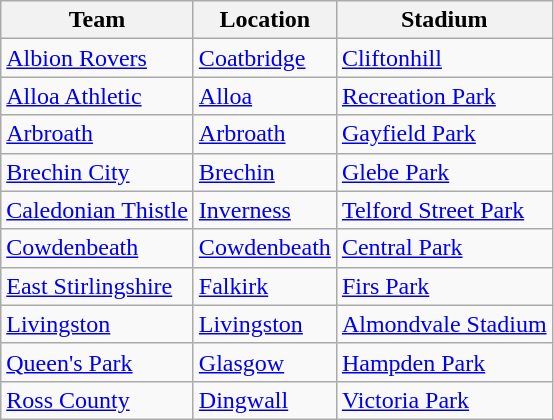<table class="wikitable sortable">
<tr>
<th>Team</th>
<th>Location</th>
<th>Stadium</th>
</tr>
<tr>
<td><a href='#'>Albion Rovers</a></td>
<td><a href='#'>Coatbridge</a></td>
<td><a href='#'>Cliftonhill</a></td>
</tr>
<tr>
<td><a href='#'>Alloa Athletic</a></td>
<td><a href='#'>Alloa</a></td>
<td><a href='#'>Recreation Park</a></td>
</tr>
<tr>
<td><a href='#'>Arbroath</a></td>
<td><a href='#'>Arbroath</a></td>
<td><a href='#'>Gayfield Park</a></td>
</tr>
<tr>
<td><a href='#'>Brechin City</a></td>
<td><a href='#'>Brechin</a></td>
<td><a href='#'>Glebe Park</a></td>
</tr>
<tr>
<td><a href='#'>Caledonian Thistle</a></td>
<td><a href='#'>Inverness</a></td>
<td><a href='#'>Telford Street Park</a></td>
</tr>
<tr>
<td><a href='#'>Cowdenbeath</a></td>
<td><a href='#'>Cowdenbeath</a></td>
<td><a href='#'>Central Park</a></td>
</tr>
<tr>
<td><a href='#'>East Stirlingshire</a></td>
<td><a href='#'>Falkirk</a></td>
<td><a href='#'>Firs Park</a></td>
</tr>
<tr>
<td><a href='#'>Livingston</a></td>
<td><a href='#'>Livingston</a></td>
<td><a href='#'>Almondvale Stadium</a></td>
</tr>
<tr>
<td><a href='#'>Queen's Park</a></td>
<td><a href='#'>Glasgow</a></td>
<td><a href='#'>Hampden Park</a></td>
</tr>
<tr>
<td><a href='#'>Ross County</a></td>
<td><a href='#'>Dingwall</a></td>
<td><a href='#'>Victoria Park</a></td>
</tr>
</table>
